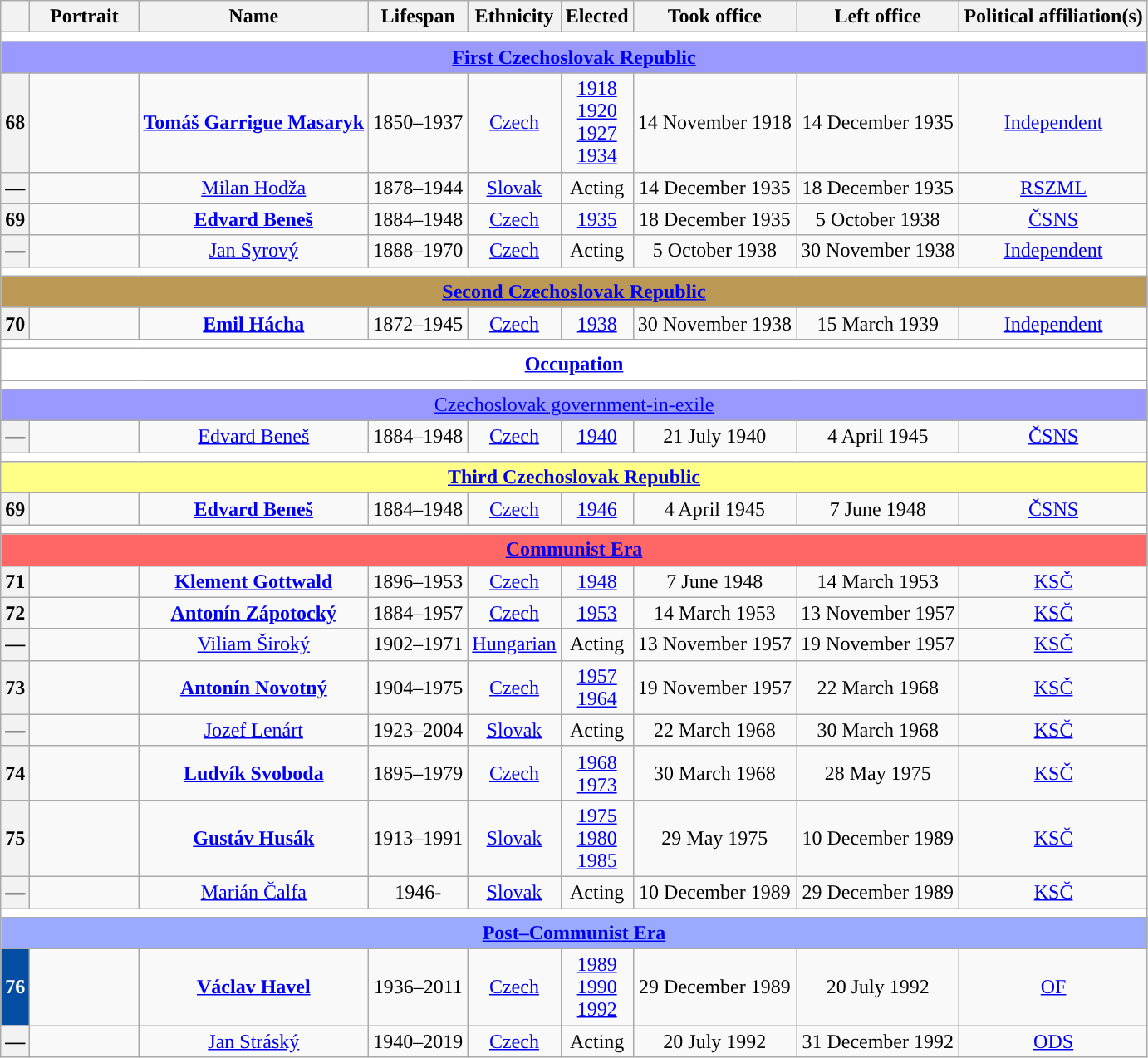<table class="wikitable" style="text-align:center">
<tr>
<th></th>
<th width="80px">Portrait</th>
<th>Name</th>
<th>Lifespan</th>
<th>Ethnicity</th>
<th>Elected</th>
<th>Took office</th>
<th>Left office</th>
<th>Political affiliation(s)</th>
</tr>
<tr>
<td colspan="9" align="center" style="background:#FFFFFF;"></td>
</tr>
<tr>
<td colspan="9" align="center" style="background:#9999FF;"><div> <strong><a href='#'>First Czechoslovak Republic</a></strong></div></td>
</tr>
<tr>
<th style="background-color:">68</th>
<td></td>
<td><strong><a href='#'>Tomáš Garrigue Masaryk</a></strong></td>
<td>1850–1937</td>
<td><a href='#'>Czech</a></td>
<td><a href='#'>1918</a><br><a href='#'>1920</a><br><a href='#'>1927</a><br><a href='#'>1934</a></td>
<td>14 November 1918</td>
<td>14 December 1935</td>
<td><a href='#'>Independent</a></td>
</tr>
<tr>
<th style="background-color:">—</th>
<td></td>
<td><a href='#'>Milan Hodža</a></td>
<td>1878–1944</td>
<td><a href='#'>Slovak</a></td>
<td>Acting</td>
<td>14 December 1935</td>
<td>18 December 1935</td>
<td><a href='#'>RSZML</a></td>
</tr>
<tr>
<th style="background-color:">69</th>
<td></td>
<td><strong><a href='#'>Edvard Beneš</a></strong></td>
<td>1884–1948</td>
<td><a href='#'>Czech</a></td>
<td><a href='#'>1935</a></td>
<td>18 December 1935</td>
<td>5 October 1938</td>
<td><a href='#'>ČSNS</a></td>
</tr>
<tr>
<th style="background-color:">—</th>
<td></td>
<td><a href='#'>Jan Syrový</a></td>
<td>1888–1970</td>
<td><a href='#'>Czech</a></td>
<td>Acting</td>
<td>5 October 1938</td>
<td>30 November 1938</td>
<td><a href='#'>Independent</a></td>
</tr>
<tr>
<td colspan="9" align="center" style="background:#FFFFFF;"></td>
</tr>
<tr>
<td colspan="9" align="center" style="background:#BB9955;"><div> <strong><a href='#'>Second Czechoslovak Republic</a></strong></div></td>
</tr>
<tr>
<th style="background-color:">70</th>
<td></td>
<td><strong><a href='#'>Emil Hácha</a></strong></td>
<td>1872–1945</td>
<td><a href='#'>Czech</a></td>
<td><a href='#'>1938</a></td>
<td>30 November 1938</td>
<td>15 March 1939</td>
<td><a href='#'>Independent</a></td>
</tr>
<tr style="background:#FFEEEE;">
</tr>
<tr>
<td colspan="9" align="center" style="background:#FFFFFF;"></td>
</tr>
<tr>
<td colspan="9" align="center" style="background:#FFFFFF;"><div><strong><a href='#'>Occupation</a></strong></div></td>
</tr>
<tr>
<td colspan="9" align="center" style="background:#FFFFFF;"></td>
</tr>
<tr>
<td colspan="9" align="center" style="background:#9999FF;"><div> <a href='#'>Czechoslovak government-in-exile</a></div></td>
</tr>
<tr>
<th style="background-color:">—</th>
<td></td>
<td><a href='#'>Edvard Beneš</a></td>
<td>1884–1948</td>
<td><a href='#'>Czech</a></td>
<td><a href='#'>1940</a></td>
<td>21 July 1940</td>
<td>4 April 1945</td>
<td><a href='#'>ČSNS</a></td>
</tr>
<tr>
<td colspan="9" align="center" style="background:#FFFFFF;"></td>
</tr>
<tr>
<td colspan="9" align="center" style="background:#FFFF88;"><div> <strong><a href='#'>Third Czechoslovak Republic</a></strong></div></td>
</tr>
<tr>
<th style="background-color:">69</th>
<td></td>
<td><strong><a href='#'>Edvard Beneš</a></strong></td>
<td>1884–1948</td>
<td><a href='#'>Czech</a></td>
<td><a href='#'>1946</a></td>
<td>4 April 1945</td>
<td>7 June 1948</td>
<td><a href='#'>ČSNS</a></td>
</tr>
<tr>
<td colspan="9" align="center" style="background:#FFFFFF;"></td>
</tr>
<tr>
<td colspan="9" align="center" style="background:#FF6666;"><div> <strong><a href='#'>Communist Era</a></strong></div></td>
</tr>
<tr>
<th style="background-color:">71</th>
<td></td>
<td><strong><a href='#'>Klement Gottwald</a></strong></td>
<td>1896–1953</td>
<td><a href='#'>Czech</a></td>
<td><a href='#'>1948</a></td>
<td>7 June 1948</td>
<td>14 March 1953</td>
<td><a href='#'>KSČ</a></td>
</tr>
<tr>
<th style="background-color:">72</th>
<td></td>
<td><strong><a href='#'>Antonín Zápotocký</a></strong></td>
<td>1884–1957</td>
<td><a href='#'>Czech</a></td>
<td><a href='#'>1953</a></td>
<td>14 March 1953</td>
<td>13 November 1957</td>
<td><a href='#'>KSČ</a></td>
</tr>
<tr>
<th style="background-color:">—</th>
<td></td>
<td><a href='#'>Viliam Široký</a></td>
<td>1902–1971</td>
<td><a href='#'>Hungarian</a></td>
<td>Acting</td>
<td>13 November 1957</td>
<td>19 November 1957</td>
<td><a href='#'>KSČ</a></td>
</tr>
<tr>
<th style="background-color:">73</th>
<td></td>
<td><strong><a href='#'>Antonín Novotný</a></strong></td>
<td>1904–1975</td>
<td><a href='#'>Czech</a></td>
<td><a href='#'>1957</a><br><a href='#'>1964</a></td>
<td>19 November 1957</td>
<td>22 March 1968</td>
<td><a href='#'>KSČ</a></td>
</tr>
<tr>
<th style="background-color:">—</th>
<td></td>
<td><a href='#'>Jozef Lenárt</a></td>
<td>1923–2004</td>
<td><a href='#'>Slovak</a></td>
<td>Acting</td>
<td>22 March 1968</td>
<td>30 March 1968</td>
<td><a href='#'>KSČ</a></td>
</tr>
<tr>
<th style="background-color:">74</th>
<td></td>
<td><strong><a href='#'>Ludvík Svoboda</a></strong></td>
<td>1895–1979</td>
<td><a href='#'>Czech</a></td>
<td><a href='#'>1968</a><br><a href='#'>1973</a></td>
<td>30 March 1968</td>
<td>28 May 1975</td>
<td><a href='#'>KSČ</a></td>
</tr>
<tr>
<th style="background-color:">75</th>
<td></td>
<td><strong><a href='#'>Gustáv Husák</a></strong></td>
<td>1913–1991</td>
<td><a href='#'>Slovak</a></td>
<td><a href='#'>1975</a><br><a href='#'>1980</a><br><a href='#'>1985</a></td>
<td>29 May 1975</td>
<td>10 December 1989</td>
<td><a href='#'>KSČ</a></td>
</tr>
<tr>
<th style="background-color:">—</th>
<td></td>
<td><a href='#'>Marián Čalfa</a></td>
<td>1946-</td>
<td><a href='#'>Slovak</a></td>
<td>Acting</td>
<td>10 December 1989</td>
<td>29 December 1989</td>
<td><a href='#'>KSČ</a></td>
</tr>
<tr>
<td colspan="9" align="center" style="background:#FFFFFF;"></td>
</tr>
<tr>
<td colspan="9" align="center" style="background:#99AAFF;"><div> <strong><a href='#'>Post–Communist Era</a></strong></div></td>
</tr>
<tr>
<th style="background-color:#034EA2; color:white">76</th>
<td></td>
<td><strong><a href='#'>Václav Havel</a></strong></td>
<td>1936–2011</td>
<td><a href='#'>Czech</a></td>
<td><a href='#'>1989</a><br><a href='#'>1990</a><br><a href='#'>1992</a> <br> </td>
<td>29 December 1989</td>
<td>20 July 1992</td>
<td><a href='#'>OF</a></td>
</tr>
<tr>
<th style="background-color:">—</th>
<td></td>
<td><a href='#'>Jan Stráský</a></td>
<td>1940–2019</td>
<td><a href='#'>Czech</a></td>
<td>Acting</td>
<td>20 July 1992</td>
<td>31 December 1992</td>
<td><a href='#'>ODS</a></td>
</tr>
</table>
